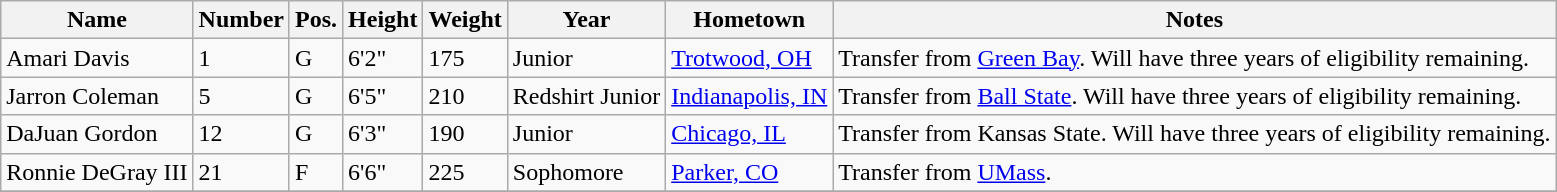<table class="wikitable sortable" border="1">
<tr>
<th>Name</th>
<th>Number</th>
<th>Pos.</th>
<th>Height</th>
<th>Weight</th>
<th>Year</th>
<th>Hometown</th>
<th class="unsortable">Notes</th>
</tr>
<tr>
<td>Amari Davis</td>
<td>1</td>
<td>G</td>
<td>6'2"</td>
<td>175</td>
<td>Junior</td>
<td><a href='#'>Trotwood, OH</a></td>
<td>Transfer from <a href='#'>Green Bay</a>. Will have three years of eligibility remaining.</td>
</tr>
<tr>
<td>Jarron Coleman</td>
<td>5</td>
<td>G</td>
<td>6'5"</td>
<td>210</td>
<td>Redshirt Junior</td>
<td><a href='#'>Indianapolis, IN</a></td>
<td>Transfer from <a href='#'>Ball State</a>. Will have three years of eligibility remaining.</td>
</tr>
<tr>
<td>DaJuan Gordon</td>
<td>12</td>
<td>G</td>
<td>6'3"</td>
<td>190</td>
<td>Junior</td>
<td><a href='#'>Chicago, IL</a></td>
<td>Transfer from Kansas State. Will have three years of eligibility remaining.</td>
</tr>
<tr>
<td>Ronnie DeGray III</td>
<td>21</td>
<td>F</td>
<td>6'6"</td>
<td>225</td>
<td>Sophomore</td>
<td><a href='#'>Parker, CO</a></td>
<td>Transfer from <a href='#'>UMass</a>.</td>
</tr>
<tr>
</tr>
</table>
